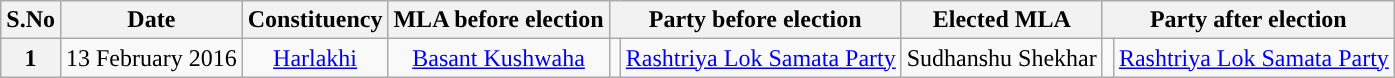<table class="wikitable sortable" style="text-align:center;">
<tr>
<th>S.No</th>
<th>Date</th>
<th>Constituency</th>
<th>MLA before election</th>
<th colspan="2">Party before election</th>
<th>Elected MLA</th>
<th colspan="2">Party after election</th>
</tr>
<tr>
<th>1</th>
<td>13 February 2016</td>
<td><a href='#'>Harlakhi</a></td>
<td><a href='#'>Basant Kushwaha</a></td>
<td></td>
<td><a href='#'>Rashtriya Lok Samata Party</a></td>
<td>Sudhanshu Shekhar</td>
<td></td>
<td><a href='#'>Rashtriya Lok Samata Party</a></td>
</tr>
</table>
